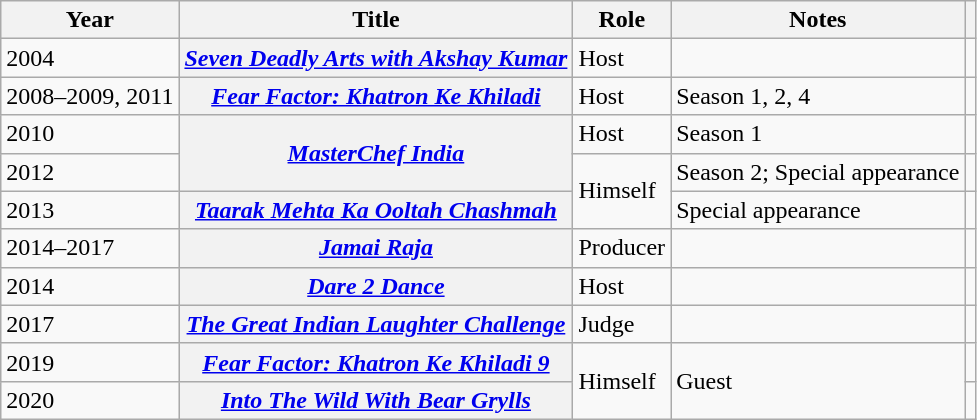<table class="wikitable sortable plainrowheaders">
<tr>
<th scope="col">Year</th>
<th scope="col">Title</th>
<th scope="col">Role</th>
<th scope="col" class="unsortable">Notes</th>
<th scope="col" class="unsortable"></th>
</tr>
<tr>
<td>2004</td>
<th scope="row"><em><a href='#'>Seven Deadly Arts with Akshay Kumar</a></em></th>
<td>Host</td>
<td></td>
<td style="text-align:center;"></td>
</tr>
<tr>
<td>2008–2009, 2011</td>
<th scope="row"><em><a href='#'>Fear Factor: Khatron Ke Khiladi</a></em></th>
<td>Host</td>
<td>Season 1, 2, 4</td>
<td style="text-align:center;"></td>
</tr>
<tr>
<td>2010</td>
<th rowspan="2" scope="row"><a href='#'><em>MasterChef India</em></a></th>
<td>Host</td>
<td>Season 1</td>
<td style="text-align:center;"></td>
</tr>
<tr>
<td>2012</td>
<td rowspan="2">Himself</td>
<td>Season 2; Special appearance</td>
<td></td>
</tr>
<tr>
<td>2013</td>
<th scope="row"><em><a href='#'>Taarak Mehta Ka Ooltah Chashmah</a></em></th>
<td>Special appearance</td>
<td style="text-align:center;"></td>
</tr>
<tr>
<td>2014–2017</td>
<th scope="row"><em><a href='#'>Jamai Raja</a></em></th>
<td>Producer</td>
<td></td>
<td style="text-align:center;"></td>
</tr>
<tr>
<td>2014</td>
<th scope="row"><em><a href='#'>Dare 2 Dance</a></em></th>
<td>Host</td>
<td></td>
<td style="text-align:center;"></td>
</tr>
<tr>
<td>2017</td>
<th scope="row"><em><a href='#'>The Great Indian Laughter Challenge</a></em></th>
<td>Judge</td>
<td></td>
<td style="text-align:center;"></td>
</tr>
<tr>
<td>2019</td>
<th scope="row"><em><a href='#'>Fear Factor: Khatron Ke Khiladi 9</a></em></th>
<td rowspan="2">Himself</td>
<td rowspan="2">Guest</td>
<td style="text-align:center;"></td>
</tr>
<tr>
<td>2020</td>
<th scope="row"><em><a href='#'>Into The Wild With Bear Grylls</a></em></th>
<td style="text-align:center;"></td>
</tr>
</table>
